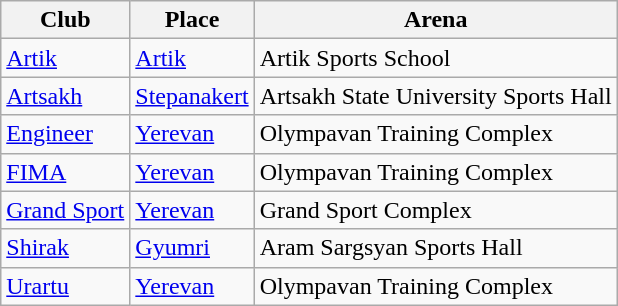<table class="wikitable sortable">
<tr>
<th>Club</th>
<th>Place</th>
<th>Arena</th>
</tr>
<tr>
<td><a href='#'>Artik</a></td>
<td><a href='#'>Artik</a></td>
<td>Artik Sports School</td>
</tr>
<tr>
<td><a href='#'>Artsakh</a></td>
<td><a href='#'>Stepanakert</a></td>
<td>Artsakh State University Sports Hall</td>
</tr>
<tr>
<td><a href='#'>Engineer</a></td>
<td><a href='#'>Yerevan</a></td>
<td>Olympavan Training Complex</td>
</tr>
<tr>
<td><a href='#'>FIMA</a></td>
<td><a href='#'>Yerevan</a></td>
<td>Olympavan Training Complex</td>
</tr>
<tr>
<td><a href='#'>Grand Sport</a></td>
<td><a href='#'>Yerevan</a></td>
<td>Grand Sport Complex</td>
</tr>
<tr>
<td><a href='#'>Shirak</a></td>
<td><a href='#'>Gyumri</a></td>
<td>Aram Sargsyan Sports Hall</td>
</tr>
<tr>
<td><a href='#'>Urartu</a></td>
<td><a href='#'>Yerevan</a></td>
<td>Olympavan Training Complex</td>
</tr>
</table>
